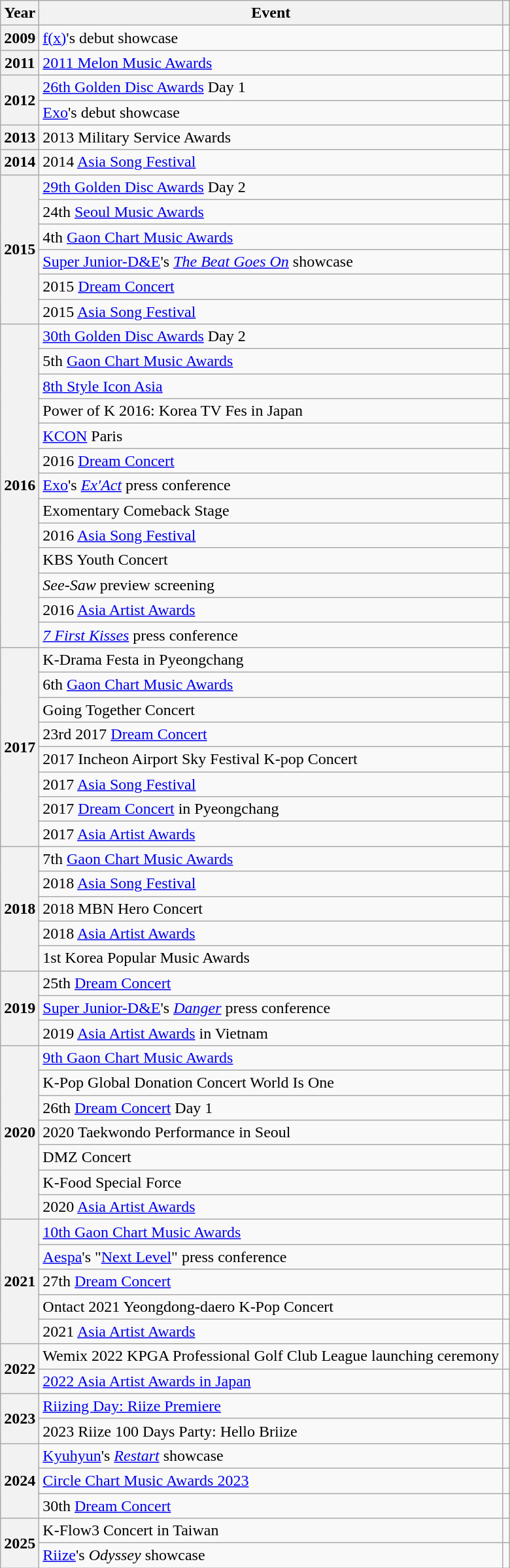<table class="wikitable sortable">
<tr>
<th>Year</th>
<th>Event</th>
<th class="unsortable"></th>
</tr>
<tr>
<th>2009</th>
<td><a href='#'>f(x)</a>'s debut showcase</td>
<td style="text-align:center;"></td>
</tr>
<tr>
<th>2011</th>
<td data-sort-value="Melon"><a href='#'>2011 Melon Music Awards</a></td>
<td style="text-align:center;"></td>
</tr>
<tr>
<th rowspan="2">2012</th>
<td data-sort-value="Golden"><a href='#'>26th Golden Disc Awards</a>  Day 1</td>
<td style="text-align:center;"></td>
</tr>
<tr>
<td><a href='#'>Exo</a>'s debut showcase</td>
<td style="text-align:center;"></td>
</tr>
<tr>
<th>2013</th>
<td data-sort-value="Military">2013 Military Service Awards</td>
<td style="text-align:center;"></td>
</tr>
<tr>
<th>2014</th>
<td data-sort-value="Asia Song">2014 <a href='#'>Asia Song Festival</a></td>
<td style="text-align:center;"></td>
</tr>
<tr>
<th rowspan="6">2015</th>
<td data-sort-value="Golden"><a href='#'>29th Golden Disc Awards</a>  Day 2</td>
<td style="text-align:center;"></td>
</tr>
<tr>
<td data-sort-value="Seoul">24th <a href='#'>Seoul Music Awards</a></td>
<td style="text-align:center;"></td>
</tr>
<tr>
<td data-sort-value="Gaon">4th <a href='#'>Gaon Chart Music Awards</a></td>
<td style="text-align:center;"></td>
</tr>
<tr>
<td><a href='#'>Super Junior-D&E</a>'s <em><a href='#'>The Beat Goes On</a></em> showcase</td>
<td style="text-align:center;"></td>
</tr>
<tr>
<td data-sort-value="Dream">2015 <a href='#'>Dream Concert</a></td>
<td style="text-align:center;"></td>
</tr>
<tr>
<td data-sort-value="Asia Song">2015 <a href='#'>Asia Song Festival</a></td>
<td style="text-align:center;"></td>
</tr>
<tr>
<th rowspan="13">2016</th>
<td data-sort-value="Golden"><a href='#'>30th Golden Disc Awards</a>  Day 2</td>
<td style="text-align:center;"></td>
</tr>
<tr>
<td data-sort-value="Gaon">5th <a href='#'>Gaon Chart Music Awards</a></td>
<td style="text-align:center;"></td>
</tr>
<tr>
<td data-sort-value="Style"><a href='#'>8th Style Icon Asia</a></td>
<td style="text-align:center;"></td>
</tr>
<tr>
<td>Power of K 2016: Korea TV Fes in Japan</td>
<td style="text-align:center;"></td>
</tr>
<tr>
<td><a href='#'>KCON</a> Paris</td>
<td style="text-align:center;"></td>
</tr>
<tr>
<td data-sort-value="Dream">2016 <a href='#'>Dream Concert</a></td>
<td style="text-align:center;"></td>
</tr>
<tr>
<td><a href='#'>Exo</a>'s <em><a href='#'>Ex'Act</a></em> press conference</td>
<td style="text-align:center;"></td>
</tr>
<tr>
<td>Exomentary Comeback Stage</td>
<td style="text-align:center;"></td>
</tr>
<tr>
<td data-sort-value="Asia Song">2016 <a href='#'>Asia Song Festival</a></td>
<td style="text-align:center;"></td>
</tr>
<tr>
<td>KBS Youth Concert</td>
<td style="text-align:center;"></td>
</tr>
<tr>
<td><em>See-Saw</em> preview screening</td>
<td style="text-align:center;"></td>
</tr>
<tr>
<td data-sort-value="Asia Artist">2016 <a href='#'>Asia Artist Awards</a></td>
<td style="text-align:center;"></td>
</tr>
<tr>
<td><em><a href='#'>7 First Kisses</a></em> press conference</td>
<td style="text-align:center;"></td>
</tr>
<tr>
<th rowspan="8">2017</th>
<td>K-Drama Festa in Pyeongchang</td>
<td style="text-align:center;"></td>
</tr>
<tr>
<td data-sort-value="Gaon">6th <a href='#'>Gaon Chart Music Awards</a></td>
<td style="text-align:center;"></td>
</tr>
<tr>
<td>Going Together Concert</td>
<td style="text-align:center;"></td>
</tr>
<tr>
<td data-sort-value="Dream">23rd 2017 <a href='#'>Dream Concert</a></td>
<td style="text-align:center;"></td>
</tr>
<tr>
<td data-sort-value="Incheon">2017 Incheon Airport Sky Festival K-pop Concert</td>
<td style="text-align:center;"></td>
</tr>
<tr>
<td data-sort-value="Asia Song">2017 <a href='#'>Asia Song Festival</a></td>
<td style="text-align:center;"></td>
</tr>
<tr>
<td data-sort-value="Dream">2017 <a href='#'>Dream Concert</a> in Pyeongchang</td>
<td style="text-align:center;"></td>
</tr>
<tr>
<td data-sort-value="Asia Artist">2017 <a href='#'>Asia Artist Awards</a></td>
<td style="text-align:center;"></td>
</tr>
<tr>
<th rowspan="5">2018</th>
<td data-sort-value="Gaon">7th <a href='#'>Gaon Chart Music Awards</a></td>
<td style="text-align:center;"></td>
</tr>
<tr>
<td data-sort-value="Asia Song">2018 <a href='#'>Asia Song Festival</a></td>
<td style="text-align:center;"></td>
</tr>
<tr>
<td data-sort-value="MBN">2018 MBN Hero Concert</td>
<td style="text-align:center;"></td>
</tr>
<tr>
<td data-sort-value="Asia Artist">2018 <a href='#'>Asia Artist Awards</a></td>
<td style="text-align:center;"></td>
</tr>
<tr>
<td data-sort-value="Korea Popular">1st Korea Popular Music Awards</td>
<td style="text-align:center;"></td>
</tr>
<tr>
<th rowspan="3">2019</th>
<td data-sort-value="Dream">25th <a href='#'>Dream Concert</a></td>
<td style="text-align:center;"></td>
</tr>
<tr>
<td><a href='#'>Super Junior-D&E</a>'s <em><a href='#'>Danger</a></em> press conference</td>
<td style="text-align:center;"></td>
</tr>
<tr>
<td data-sort-value="Asia Artist">2019 <a href='#'>Asia Artist Awards</a> in Vietnam</td>
<td style="text-align:center;"></td>
</tr>
<tr>
<th rowspan="7">2020</th>
<td data-sort-value="Gaon"><a href='#'>9th Gaon Chart Music Awards</a></td>
<td style="text-align:center;"></td>
</tr>
<tr>
<td>K-Pop Global Donation Concert World Is One</td>
<td style="text-align:center;"></td>
</tr>
<tr>
<td data-sort-value="Dream">26th <a href='#'>Dream Concert</a>  Day 1</td>
<td style="text-align:center;"></td>
</tr>
<tr>
<td data-sort-value="Taekwondo">2020 Taekwondo Performance in Seoul</td>
<td style="text-align:center;"></td>
</tr>
<tr>
<td>DMZ Concert</td>
<td style="text-align:center;"></td>
</tr>
<tr>
<td>K-Food Special Force</td>
<td style="text-align:center;"></td>
</tr>
<tr>
<td data-sort-value="Asia Artist">2020 <a href='#'>Asia Artist Awards</a></td>
<td style="text-align:center;"></td>
</tr>
<tr>
<th rowspan="5">2021</th>
<td data-sort-value="Gaon"><a href='#'>10th Gaon Chart Music Awards</a></td>
<td style="text-align:center;"></td>
</tr>
<tr>
<td><a href='#'>Aespa</a>'s "<a href='#'>Next Level</a>" press conference</td>
<td style="text-align:center;"></td>
</tr>
<tr>
<td data-sort-value="Dream">27th <a href='#'>Dream Concert</a></td>
<td style="text-align:center;"></td>
</tr>
<tr>
<td>Ontact 2021 Yeongdong-daero K-Pop Concert</td>
<td style="text-align:center;"></td>
</tr>
<tr>
<td data-sort-value="Asia Artist">2021 <a href='#'>Asia Artist Awards</a></td>
<td style="text-align:center;"></td>
</tr>
<tr>
<th rowspan=2>2022</th>
<td>Wemix 2022 KPGA Professional Golf Club League launching ceremony</td>
<td style="text-align:center;"></td>
</tr>
<tr>
<td data-sort-value="Asia Artist"><a href='#'>2022 Asia Artist Awards in Japan</a></td>
<td style="text-align:center;"></td>
</tr>
<tr>
<th rowspan="2">2023</th>
<td><a href='#'>Riizing Day: Riize Premiere</a></td>
<td style="text-align:center;"></td>
</tr>
<tr>
<td>2023 Riize 100 Days Party: Hello Briize</td>
<td style="text-align:center;"></td>
</tr>
<tr>
<th rowspan="3">2024</th>
<td><a href='#'>Kyuhyun</a>'s <em><a href='#'>Restart</a></em> showcase</td>
<td style="text-align:center;"></td>
</tr>
<tr>
<td><a href='#'>Circle Chart Music Awards 2023</a></td>
<td style="text-align:center;"></td>
</tr>
<tr>
<td data-sort-value="Dream">30th <a href='#'>Dream Concert</a></td>
<td style="text-align:center;"></td>
</tr>
<tr>
<th rowspan="2">2025</th>
<td>K-Flow3 Concert in Taiwan</td>
<td style="text-align:center;"></td>
</tr>
<tr>
<td><a href='#'>Riize</a>'s <em>Odyssey</em> showcase</td>
<td style="text-align:center;"></td>
</tr>
</table>
